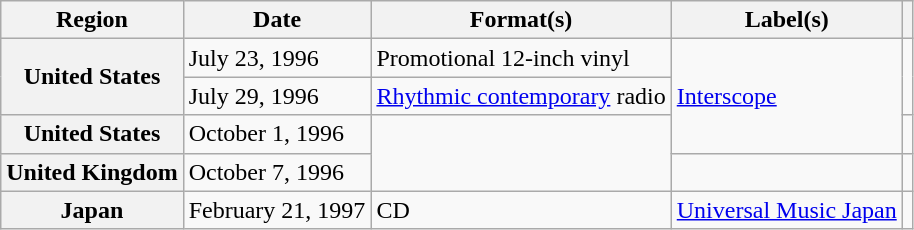<table class="wikitable plainrowheaders">
<tr>
<th scope="col">Region</th>
<th scope="col">Date</th>
<th scope="col">Format(s)</th>
<th scope="col">Label(s)</th>
<th scope="col"></th>
</tr>
<tr>
<th scope="row" rowspan="2">United States</th>
<td>July 23, 1996</td>
<td>Promotional 12-inch vinyl</td>
<td rowspan="3"><a href='#'>Interscope</a></td>
<td rowspan="2"></td>
</tr>
<tr>
<td>July 29, 1996</td>
<td><a href='#'>Rhythmic contemporary</a> radio</td>
</tr>
<tr>
<th scope="row">United States</th>
<td>October 1, 1996</td>
<td rowspan="2"></td>
<td></td>
</tr>
<tr>
<th scope="row">United Kingdom</th>
<td>October 7, 1996</td>
<td></td>
<td></td>
</tr>
<tr>
<th scope="row">Japan</th>
<td>February 21, 1997</td>
<td>CD</td>
<td><a href='#'>Universal Music Japan</a></td>
<td></td>
</tr>
</table>
